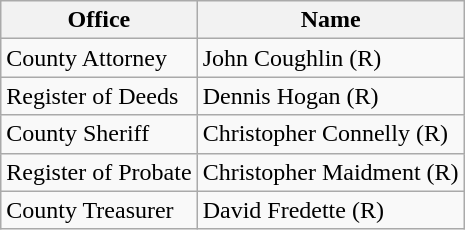<table class=wikitable>
<tr valign=bottom>
<th>Office</th>
<th>Name</th>
</tr>
<tr>
<td>County Attorney</td>
<td>John Coughlin (R)</td>
</tr>
<tr>
<td>Register of Deeds</td>
<td>Dennis Hogan (R)</td>
</tr>
<tr>
<td>County Sheriff</td>
<td>Christopher Connelly (R)</td>
</tr>
<tr>
<td>Register of Probate</td>
<td>Christopher Maidment (R)</td>
</tr>
<tr>
<td>County Treasurer</td>
<td>David Fredette (R)</td>
</tr>
</table>
